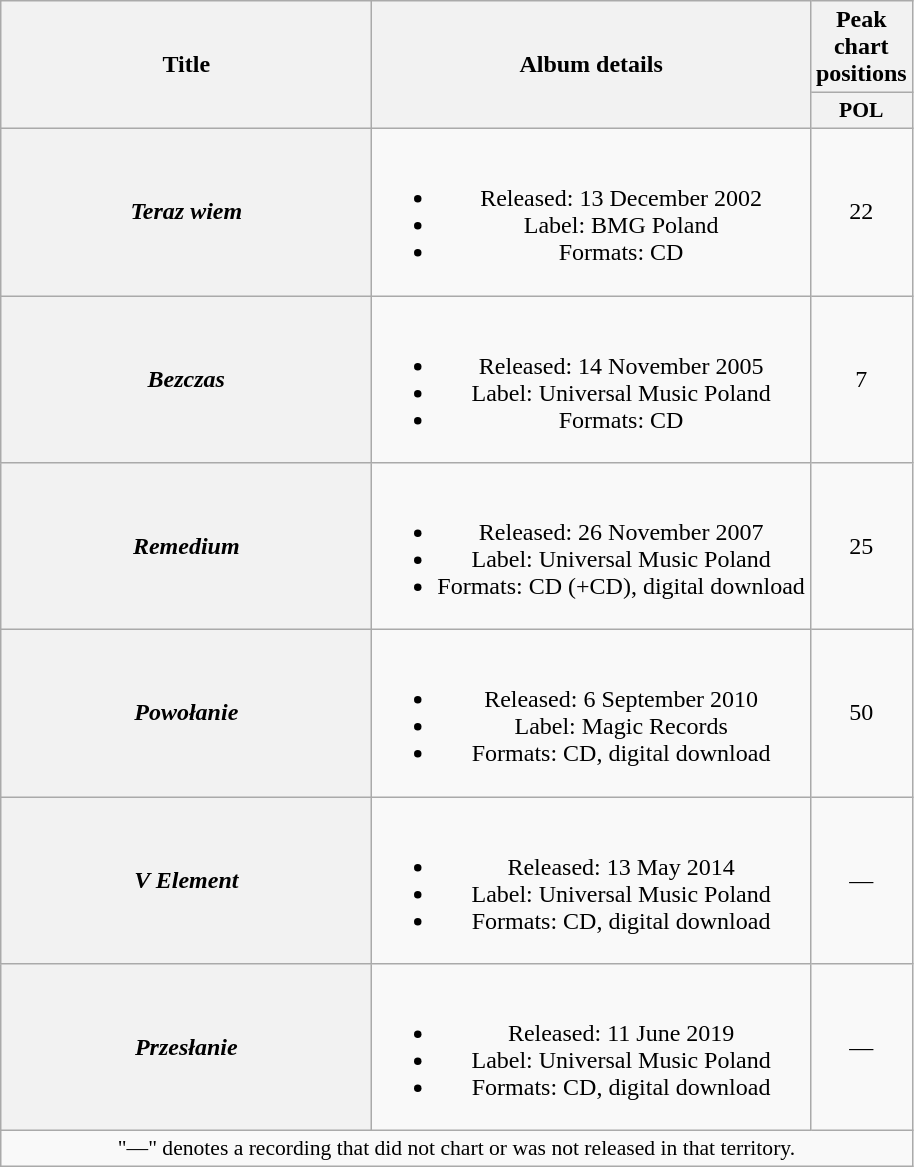<table class="wikitable plainrowheaders" style="text-align:center;">
<tr>
<th scope="col" rowspan="2" style="width:15em;">Title</th>
<th scope="col" rowspan="2">Album details</th>
<th scope="col" colspan="1">Peak chart positions</th>
</tr>
<tr>
<th scope="col" style="width:3em;font-size:90%;">POL<br></th>
</tr>
<tr>
<th scope="row"><em>Teraz wiem</em></th>
<td><br><ul><li>Released: 13 December 2002</li><li>Label: BMG Poland</li><li>Formats: CD</li></ul></td>
<td>22</td>
</tr>
<tr>
<th scope="row"><em>Bezczas</em></th>
<td><br><ul><li>Released: 14 November 2005</li><li>Label: Universal Music Poland</li><li>Formats: CD</li></ul></td>
<td>7</td>
</tr>
<tr>
<th scope="row"><em>Remedium</em></th>
<td><br><ul><li>Released: 26 November 2007</li><li>Label: Universal Music Poland</li><li>Formats: CD (+CD), digital download</li></ul></td>
<td>25</td>
</tr>
<tr>
<th scope="row"><em>Powołanie</em></th>
<td><br><ul><li>Released: 6 September 2010</li><li>Label: Magic Records</li><li>Formats: CD, digital download</li></ul></td>
<td>50</td>
</tr>
<tr>
<th scope="row"><em>V Element</em></th>
<td><br><ul><li>Released: 13 May 2014</li><li>Label: Universal Music Poland</li><li>Formats: CD, digital download</li></ul></td>
<td>—</td>
</tr>
<tr>
<th scope="row"><em>Przesłanie</em></th>
<td><br><ul><li>Released: 11 June 2019</li><li>Label: Universal Music Poland</li><li>Formats: CD, digital download</li></ul></td>
<td>—</td>
</tr>
<tr>
<td colspan="20" style="font-size:90%">"—" denotes a recording that did not chart or was not released in that territory.</td>
</tr>
</table>
